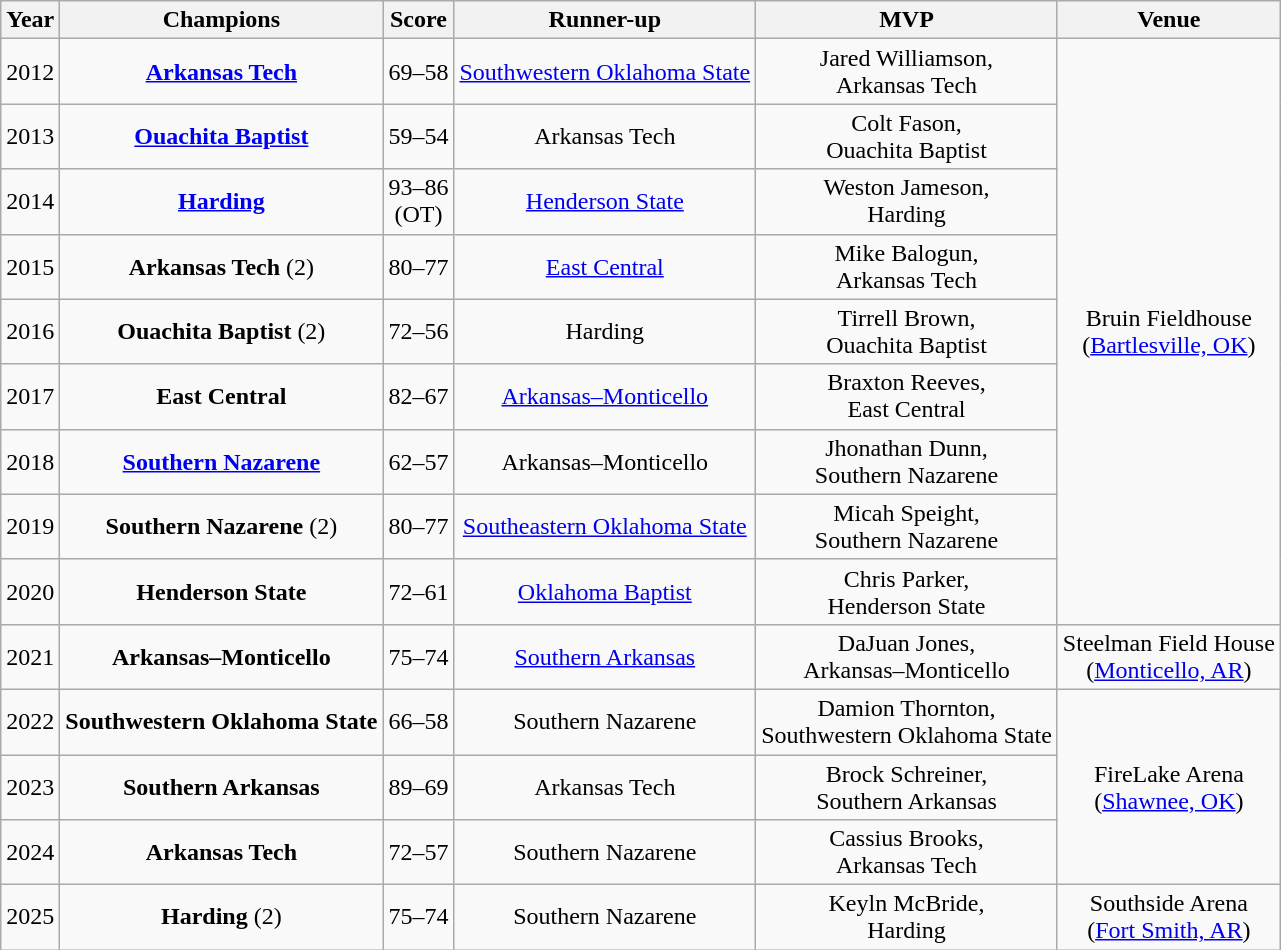<table class="wikitable" style=text-align:center>
<tr>
<th>Year</th>
<th>Champions</th>
<th>Score</th>
<th>Runner-up</th>
<th>MVP</th>
<th>Venue</th>
</tr>
<tr>
<td>2012</td>
<td><strong><a href='#'>Arkansas Tech</a></strong></td>
<td>69–58</td>
<td><a href='#'>Southwestern Oklahoma State</a></td>
<td>Jared Williamson,<br>Arkansas Tech</td>
<td rowspan=9>Bruin Fieldhouse<br>(<a href='#'>Bartlesville, OK</a>)</td>
</tr>
<tr>
<td>2013</td>
<td><strong><a href='#'>Ouachita Baptist</a></strong></td>
<td>59–54</td>
<td>Arkansas Tech</td>
<td>Colt Fason,<br>Ouachita Baptist</td>
</tr>
<tr>
<td>2014</td>
<td><strong><a href='#'>Harding</a></strong></td>
<td>93–86<br>(OT)</td>
<td><a href='#'>Henderson State</a></td>
<td>Weston Jameson,<br>Harding</td>
</tr>
<tr>
<td>2015</td>
<td><strong>Arkansas Tech</strong> (2)</td>
<td>80–77</td>
<td><a href='#'>East Central</a></td>
<td>Mike Balogun,<br>Arkansas Tech</td>
</tr>
<tr>
<td>2016</td>
<td><strong>Ouachita Baptist</strong> (2)</td>
<td>72–56</td>
<td>Harding</td>
<td>Tirrell Brown,<br>Ouachita Baptist</td>
</tr>
<tr>
<td>2017</td>
<td><strong>East Central</strong></td>
<td>82–67</td>
<td><a href='#'>Arkansas–Monticello</a></td>
<td>Braxton Reeves,<br>East Central</td>
</tr>
<tr>
<td>2018</td>
<td><strong><a href='#'>Southern Nazarene</a></strong></td>
<td>62–57</td>
<td>Arkansas–Monticello</td>
<td>Jhonathan Dunn,<br>Southern Nazarene</td>
</tr>
<tr>
<td>2019</td>
<td><strong>Southern Nazarene</strong> (2)</td>
<td>80–77</td>
<td><a href='#'>Southeastern Oklahoma State</a></td>
<td>Micah Speight,<br>Southern Nazarene</td>
</tr>
<tr>
<td>2020</td>
<td><strong>Henderson State</strong></td>
<td>72–61</td>
<td><a href='#'>Oklahoma Baptist</a></td>
<td>Chris Parker,<br>Henderson State</td>
</tr>
<tr>
<td>2021</td>
<td><strong>Arkansas–Monticello</strong></td>
<td>75–74</td>
<td><a href='#'>Southern Arkansas</a></td>
<td>DaJuan Jones,<br>Arkansas–Monticello</td>
<td nowrap>Steelman Field House<br>(<a href='#'>Monticello, AR</a>)</td>
</tr>
<tr>
<td>2022</td>
<td><strong>Southwestern Oklahoma State</strong></td>
<td>66–58</td>
<td>Southern Nazarene</td>
<td>Damion Thornton,<br>Southwestern Oklahoma State</td>
<td rowspan=3>FireLake Arena<br>(<a href='#'>Shawnee, OK</a>)</td>
</tr>
<tr>
<td>2023</td>
<td><strong>Southern Arkansas</strong></td>
<td>89–69</td>
<td>Arkansas Tech</td>
<td>Brock Schreiner,<br>Southern Arkansas</td>
</tr>
<tr>
<td>2024</td>
<td><strong>Arkansas Tech</strong></td>
<td>72–57</td>
<td>Southern Nazarene</td>
<td>Cassius Brooks,<br>Arkansas Tech</td>
</tr>
<tr>
<td>2025</td>
<td><strong>Harding</strong> (2)</td>
<td>75–74</td>
<td>Southern Nazarene</td>
<td>Keyln McBride,<br>Harding</td>
<td>Southside Arena<br>(<a href='#'>Fort Smith, AR</a>)</td>
</tr>
</table>
